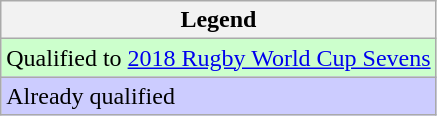<table class="wikitable">
<tr>
<th>Legend</th>
</tr>
<tr bgcolor=ccffcc>
<td>Qualified to <a href='#'>2018 Rugby World Cup Sevens</a></td>
</tr>
<tr bgcolor=ccccff>
<td>Already qualified</td>
</tr>
</table>
